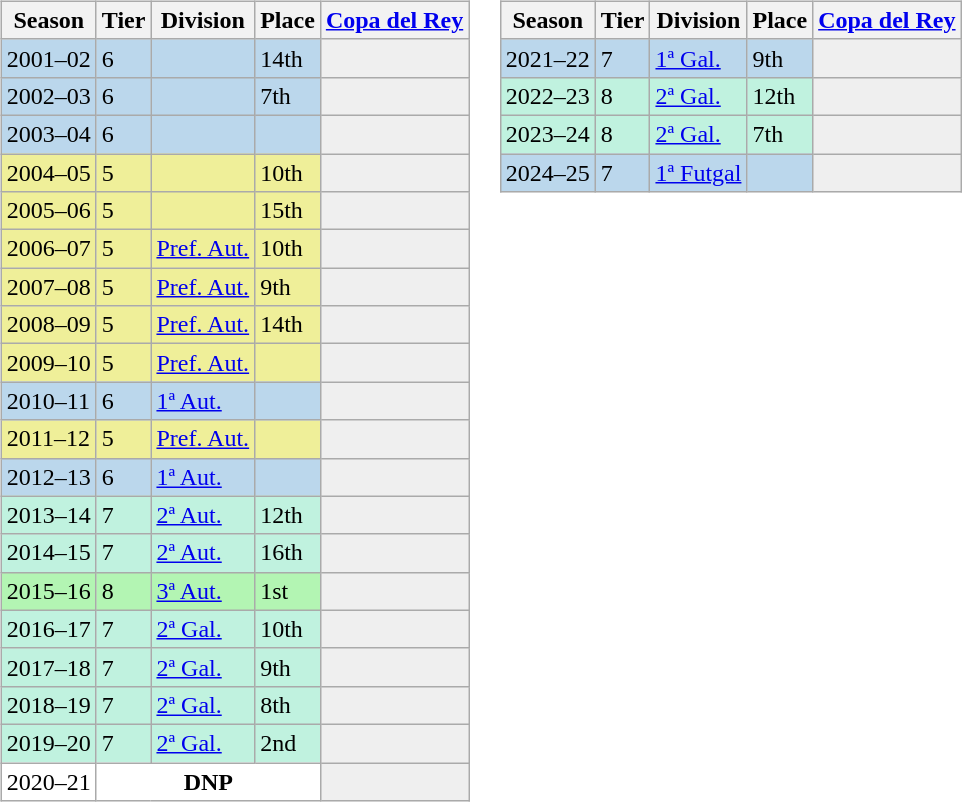<table>
<tr>
<td valign="top" width=0%><br><table class="wikitable">
<tr style="background:#f0f6fa;">
<th>Season</th>
<th>Tier</th>
<th>Division</th>
<th>Place</th>
<th><a href='#'>Copa del Rey</a></th>
</tr>
<tr>
<td style="background:#BBD7EC;">2001–02</td>
<td style="background:#BBD7EC;">6</td>
<td style="background:#BBD7EC;"></td>
<td style="background:#BBD7EC;">14th</td>
<th style="background:#efefef;"></th>
</tr>
<tr>
<td style="background:#BBD7EC;">2002–03</td>
<td style="background:#BBD7EC;">6</td>
<td style="background:#BBD7EC;"></td>
<td style="background:#BBD7EC;">7th</td>
<th style="background:#efefef;"></th>
</tr>
<tr>
<td style="background:#BBD7EC;">2003–04</td>
<td style="background:#BBD7EC;">6</td>
<td style="background:#BBD7EC;"></td>
<td style="background:#BBD7EC;"></td>
<th style="background:#efefef;"></th>
</tr>
<tr>
<td style="background:#EFEF99;">2004–05</td>
<td style="background:#EFEF99;">5</td>
<td style="background:#EFEF99;"></td>
<td style="background:#EFEF99;">10th</td>
<th style="background:#efefef;"></th>
</tr>
<tr>
<td style="background:#EFEF99;">2005–06</td>
<td style="background:#EFEF99;">5</td>
<td style="background:#EFEF99;"></td>
<td style="background:#EFEF99;">15th</td>
<th style="background:#efefef;"></th>
</tr>
<tr>
<td style="background:#EFEF99;">2006–07</td>
<td style="background:#EFEF99;">5</td>
<td style="background:#EFEF99;"><a href='#'>Pref. Aut.</a></td>
<td style="background:#EFEF99;">10th</td>
<th style="background:#efefef;"></th>
</tr>
<tr>
<td style="background:#EFEF99;">2007–08</td>
<td style="background:#EFEF99;">5</td>
<td style="background:#EFEF99;"><a href='#'>Pref. Aut.</a></td>
<td style="background:#EFEF99;">9th</td>
<th style="background:#efefef;"></th>
</tr>
<tr>
<td style="background:#EFEF99;">2008–09</td>
<td style="background:#EFEF99;">5</td>
<td style="background:#EFEF99;"><a href='#'>Pref. Aut.</a></td>
<td style="background:#EFEF99;">14th</td>
<th style="background:#efefef;"></th>
</tr>
<tr>
<td style="background:#EFEF99;">2009–10</td>
<td style="background:#EFEF99;">5</td>
<td style="background:#EFEF99;"><a href='#'>Pref. Aut.</a></td>
<td style="background:#EFEF99;"></td>
<th style="background:#efefef;"></th>
</tr>
<tr>
<td style="background:#BBD7EC;">2010–11</td>
<td style="background:#BBD7EC;">6</td>
<td style="background:#BBD7EC;"><a href='#'>1ª Aut.</a></td>
<td style="background:#BBD7EC;"></td>
<th style="background:#efefef;"></th>
</tr>
<tr>
<td style="background:#EFEF99;">2011–12</td>
<td style="background:#EFEF99;">5</td>
<td style="background:#EFEF99;"><a href='#'>Pref. Aut.</a></td>
<td style="background:#EFEF99;"></td>
<th style="background:#efefef;"></th>
</tr>
<tr>
<td style="background:#BBD7EC;">2012–13</td>
<td style="background:#BBD7EC;">6</td>
<td style="background:#BBD7EC;"><a href='#'>1ª Aut.</a></td>
<td style="background:#BBD7EC;"></td>
<th style="background:#efefef;"></th>
</tr>
<tr>
<td style="background:#C0F2DF;">2013–14</td>
<td style="background:#C0F2DF;">7</td>
<td style="background:#C0F2DF;"><a href='#'>2ª Aut.</a></td>
<td style="background:#C0F2DF;">12th</td>
<th style="background:#efefef;"></th>
</tr>
<tr>
<td style="background:#C0F2DF;">2014–15</td>
<td style="background:#C0F2DF;">7</td>
<td style="background:#C0F2DF;"><a href='#'>2ª Aut.</a></td>
<td style="background:#C0F2DF;">16th</td>
<th style="background:#efefef;"></th>
</tr>
<tr>
<td style="background:#B3F5B3;">2015–16</td>
<td style="background:#B3F5B3;">8</td>
<td style="background:#B3F5B3;"><a href='#'>3ª Aut.</a></td>
<td style="background:#B3F5B3;">1st</td>
<th style="background:#efefef;"></th>
</tr>
<tr>
<td style="background:#C0F2DF;">2016–17</td>
<td style="background:#C0F2DF;">7</td>
<td style="background:#C0F2DF;"><a href='#'>2ª Gal.</a></td>
<td style="background:#C0F2DF;">10th</td>
<th style="background:#efefef;"></th>
</tr>
<tr>
<td style="background:#C0F2DF;">2017–18</td>
<td style="background:#C0F2DF;">7</td>
<td style="background:#C0F2DF;"><a href='#'>2ª Gal.</a></td>
<td style="background:#C0F2DF;">9th</td>
<th style="background:#efefef;"></th>
</tr>
<tr>
<td style="background:#C0F2DF;">2018–19</td>
<td style="background:#C0F2DF;">7</td>
<td style="background:#C0F2DF;"><a href='#'>2ª Gal.</a></td>
<td style="background:#C0F2DF;">8th</td>
<th style="background:#efefef;"></th>
</tr>
<tr>
<td style="background:#C0F2DF;">2019–20</td>
<td style="background:#C0F2DF;">7</td>
<td style="background:#C0F2DF;"><a href='#'>2ª Gal.</a></td>
<td style="background:#C0F2DF;">2nd</td>
<th style="background:#efefef;"></th>
</tr>
<tr>
<td style="background:#FFFFFF;">2020–21</td>
<th style="background:#FFFFFF;" colspan="3">DNP</th>
<th style="background:#efefef;"></th>
</tr>
</table>
</td>
<td valign="top" width=0%><br><table class="wikitable">
<tr style="background:#f0f6fa;">
<th>Season</th>
<th>Tier</th>
<th>Division</th>
<th>Place</th>
<th><a href='#'>Copa del Rey</a></th>
</tr>
<tr>
<td style="background:#BBD7EC;">2021–22</td>
<td style="background:#BBD7EC;">7</td>
<td style="background:#BBD7EC;"><a href='#'>1ª Gal.</a></td>
<td style="background:#BBD7EC;">9th</td>
<th style="background:#efefef;"></th>
</tr>
<tr>
<td style="background:#C0F2DF;">2022–23</td>
<td style="background:#C0F2DF;">8</td>
<td style="background:#C0F2DF;"><a href='#'>2ª Gal.</a></td>
<td style="background:#C0F2DF;">12th</td>
<th style="background:#efefef;"></th>
</tr>
<tr>
<td style="background:#C0F2DF;">2023–24</td>
<td style="background:#C0F2DF;">8</td>
<td style="background:#C0F2DF;"><a href='#'>2ª Gal.</a></td>
<td style="background:#C0F2DF;">7th</td>
<th style="background:#efefef;"></th>
</tr>
<tr>
<td style="background:#BBD7EC;">2024–25</td>
<td style="background:#BBD7EC;">7</td>
<td style="background:#BBD7EC;"><a href='#'>1ª Futgal</a></td>
<td style="background:#BBD7EC;"></td>
<th style="background:#efefef;"></th>
</tr>
</table>
</td>
</tr>
</table>
